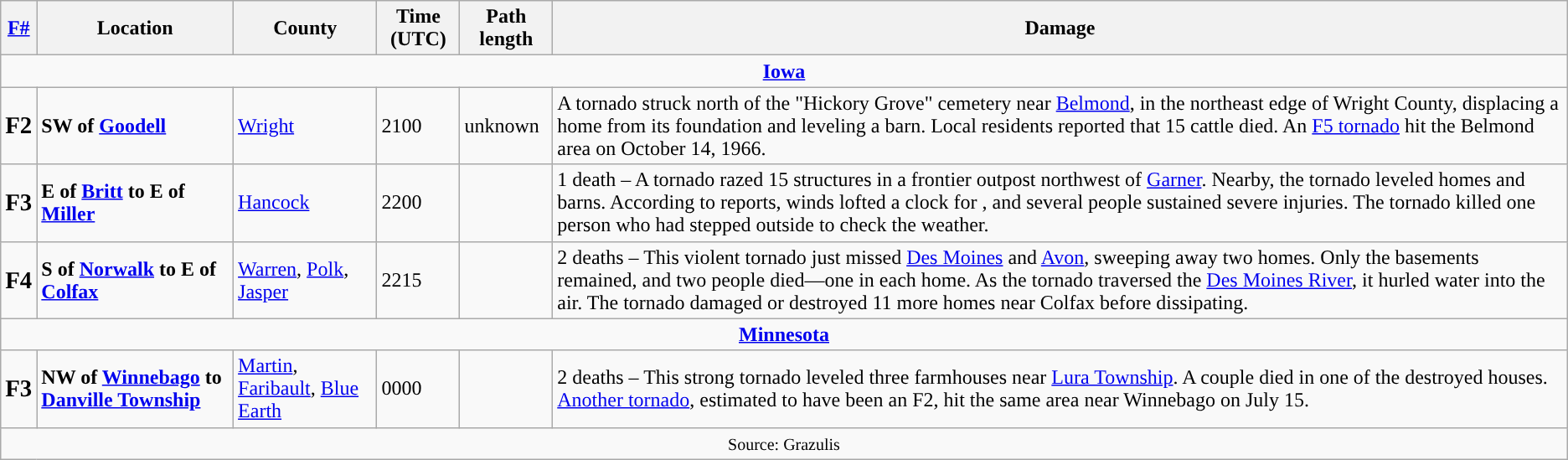<table class="wikitable">
<tr>
<th><strong><a href='#'>F#</a></strong></th>
<th><strong>Location</strong></th>
<th><strong>County</strong></th>
<th><strong>Time (UTC)</strong></th>
<th><strong>Path length</strong></th>
<th><strong>Damage</strong></th>
</tr>
<tr>
<td colspan="7" align=center><strong><a href='#'>Iowa</a></strong></td>
</tr>
<tr>
<td><big><strong>F2</strong></big></td>
<td><strong>SW of <a href='#'>Goodell</a></strong></td>
<td><a href='#'>Wright</a></td>
<td>2100</td>
<td>unknown</td>
<td>A tornado struck north of the "Hickory Grove" cemetery near <a href='#'>Belmond</a>, in the northeast edge of Wright County, displacing a home from its foundation and leveling a barn. Local residents reported that 15 cattle died. An <a href='#'>F5 tornado</a> hit the Belmond area on October 14, 1966.</td>
</tr>
<tr>
<td><big><strong>F3</strong></big></td>
<td><strong>E of <a href='#'>Britt</a> to E of <a href='#'>Miller</a></strong></td>
<td><a href='#'>Hancock</a></td>
<td>2200</td>
<td></td>
<td>1 death – A tornado razed 15 structures in a frontier outpost  northwest of <a href='#'>Garner</a>. Nearby, the tornado leveled homes and barns. According to reports, winds lofted a clock for , and several people sustained severe injuries. The tornado killed one person who had stepped outside to check the weather.</td>
</tr>
<tr>
<td><big><strong>F4</strong></big></td>
<td><strong>S of <a href='#'>Norwalk</a> to E of <a href='#'>Colfax</a></strong></td>
<td><a href='#'>Warren</a>, <a href='#'>Polk</a>, <a href='#'>Jasper</a></td>
<td>2215</td>
<td></td>
<td>2 deaths – This violent tornado just missed <a href='#'>Des Moines</a> and <a href='#'>Avon</a>, sweeping away two homes. Only the basements remained, and two people died—one in each home. As the tornado traversed the <a href='#'>Des Moines River</a>, it hurled water  into the air. The tornado damaged or destroyed 11 more homes near Colfax before dissipating.</td>
</tr>
<tr>
<td colspan="7" align=center><strong><a href='#'>Minnesota</a></strong></td>
</tr>
<tr>
<td><big><strong>F3</strong></big></td>
<td><strong>NW of <a href='#'>Winnebago</a> to <a href='#'>Danville Township</a></strong></td>
<td><a href='#'>Martin</a>, <a href='#'>Faribault</a>, <a href='#'>Blue Earth</a></td>
<td>0000</td>
<td></td>
<td>2 deaths – This strong tornado leveled three farmhouses near <a href='#'>Lura Township</a>. A couple died in one of the destroyed houses. <a href='#'>Another tornado</a>, estimated to have been an F2, hit the same area near Winnebago on July 15.</td>
</tr>
<tr>
<td colspan="7" align=center><small>Source: Grazulis</small></td>
</tr>
</table>
